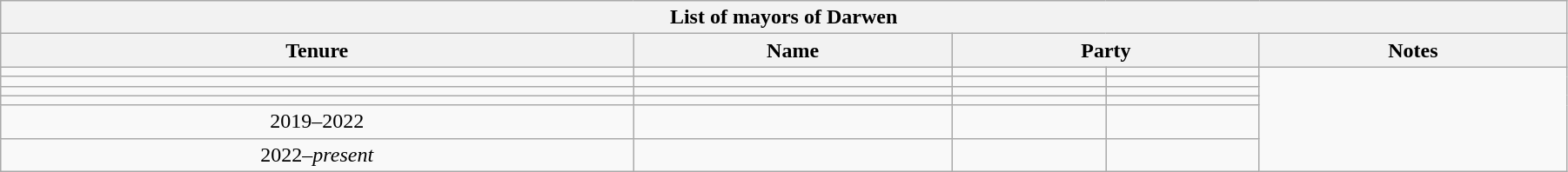<table class="wikitable sortable"  style="width: 95%;" border="1" cellpadding="1">
<tr>
<th colspan="5">List of mayors of Darwen</th>
</tr>
<tr>
<th>Tenure</th>
<th>Name</th>
<th colspan=2>Party</th>
<th class=unsortable>Notes</th>
</tr>
<tr>
<td align=center></td>
<td></td>
<td></td>
<td></td>
</tr>
<tr>
<td align=center></td>
<td></td>
<td></td>
<td></td>
</tr>
<tr>
<td align=center></td>
<td></td>
<td></td>
<td></td>
</tr>
<tr>
<td align=center></td>
<td></td>
<td></td>
<td></td>
</tr>
<tr>
<td align=center>2019–2022</td>
<td></td>
<td></td>
<td></td>
</tr>
<tr>
<td align=center>2022–<em>present</em></td>
<td></td>
<td></td>
<td></td>
</tr>
</table>
